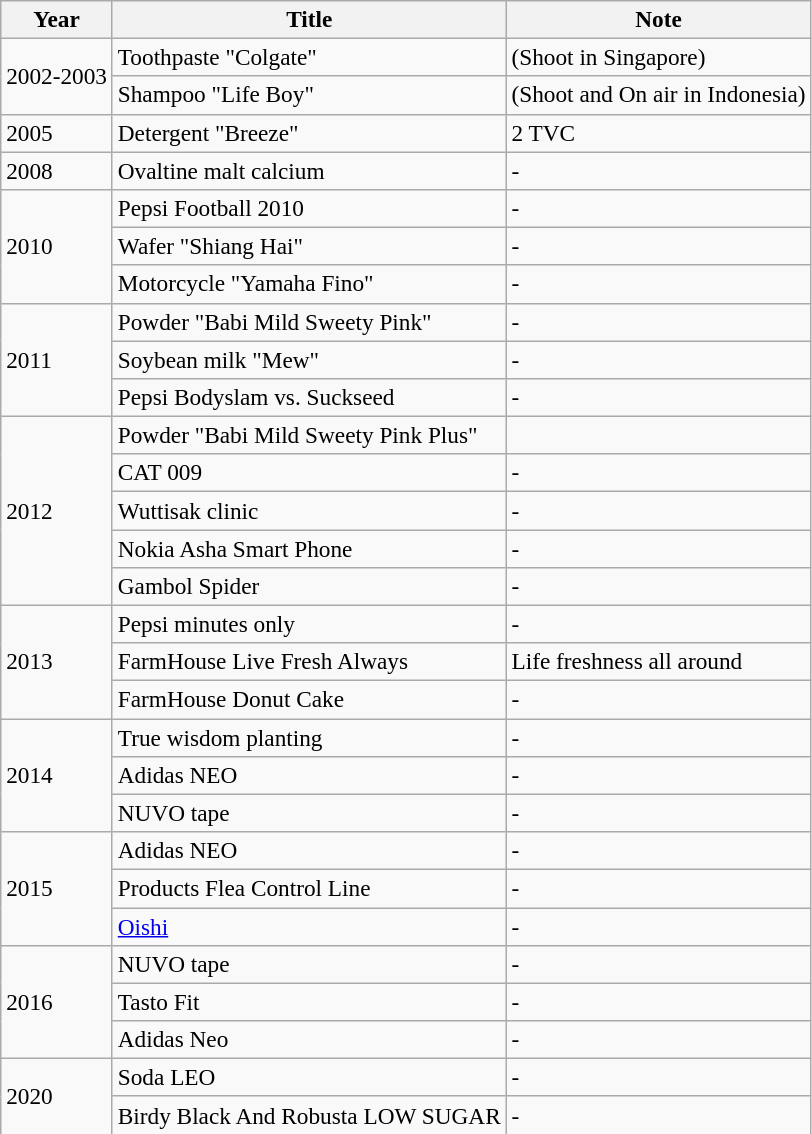<table class="wikitable" style="font-size: 97%;">
<tr>
<th>Year</th>
<th>Title</th>
<th>Note</th>
</tr>
<tr>
<td rowspan=2>2002-2003</td>
<td>Toothpaste "Colgate"</td>
<td>(Shoot in Singapore)</td>
</tr>
<tr>
<td>Shampoo "Life Boy"</td>
<td>(Shoot and On air in Indonesia)</td>
</tr>
<tr>
<td rowspan=1>2005</td>
<td>Detergent "Breeze"</td>
<td>2 TVC</td>
</tr>
<tr>
<td rowspan=1>2008</td>
<td>Ovaltine malt calcium</td>
<td>-</td>
</tr>
<tr>
<td rowspan=3>2010</td>
<td>Pepsi Football 2010</td>
<td>-</td>
</tr>
<tr>
<td>Wafer "Shiang Hai"</td>
<td>-</td>
</tr>
<tr>
<td>Motorcycle "Yamaha Fino"</td>
<td>-</td>
</tr>
<tr>
<td rowspan=3>2011</td>
<td>Powder "Babi Mild Sweety Pink"</td>
<td>-</td>
</tr>
<tr>
<td>Soybean milk "Mew"</td>
<td>-</td>
</tr>
<tr>
<td>Pepsi Bodyslam vs. Suckseed</td>
<td>-</td>
</tr>
<tr>
<td rowspan=5>2012</td>
<td>Powder "Babi Mild Sweety Pink Plus"</td>
<td></td>
</tr>
<tr>
<td>CAT 009</td>
<td>-</td>
</tr>
<tr>
<td>Wuttisak clinic</td>
<td>-</td>
</tr>
<tr>
<td>Nokia Asha Smart Phone</td>
<td>-</td>
</tr>
<tr>
<td>Gambol Spider</td>
<td>-</td>
</tr>
<tr>
<td rowspan=3>2013</td>
<td>Pepsi minutes only</td>
<td>-</td>
</tr>
<tr>
<td>FarmHouse Live Fresh Always</td>
<td>Life freshness all around</td>
</tr>
<tr>
<td>FarmHouse Donut Cake</td>
<td>-</td>
</tr>
<tr>
<td rowspan=3>2014</td>
<td>True wisdom planting</td>
<td>-</td>
</tr>
<tr>
<td>Adidas NEO</td>
<td>-</td>
</tr>
<tr>
<td>NUVO tape</td>
<td>-</td>
</tr>
<tr>
<td rowspan=3>2015</td>
<td>Adidas NEO</td>
<td>-</td>
</tr>
<tr>
<td>Products Flea Control Line</td>
<td>-</td>
</tr>
<tr>
<td><a href='#'>Oishi</a></td>
<td>-</td>
</tr>
<tr>
<td rowspan=3>2016</td>
<td>NUVO tape</td>
<td>-</td>
</tr>
<tr>
<td>Tasto Fit</td>
<td>-</td>
</tr>
<tr>
<td>Adidas Neo</td>
<td>-</td>
</tr>
<tr>
<td rowspan=2>2020</td>
<td>Soda LEO</td>
<td>-</td>
</tr>
<tr>
<td>Birdy Black And Robusta LOW SUGAR</td>
<td>-</td>
</tr>
<tr>
</tr>
</table>
